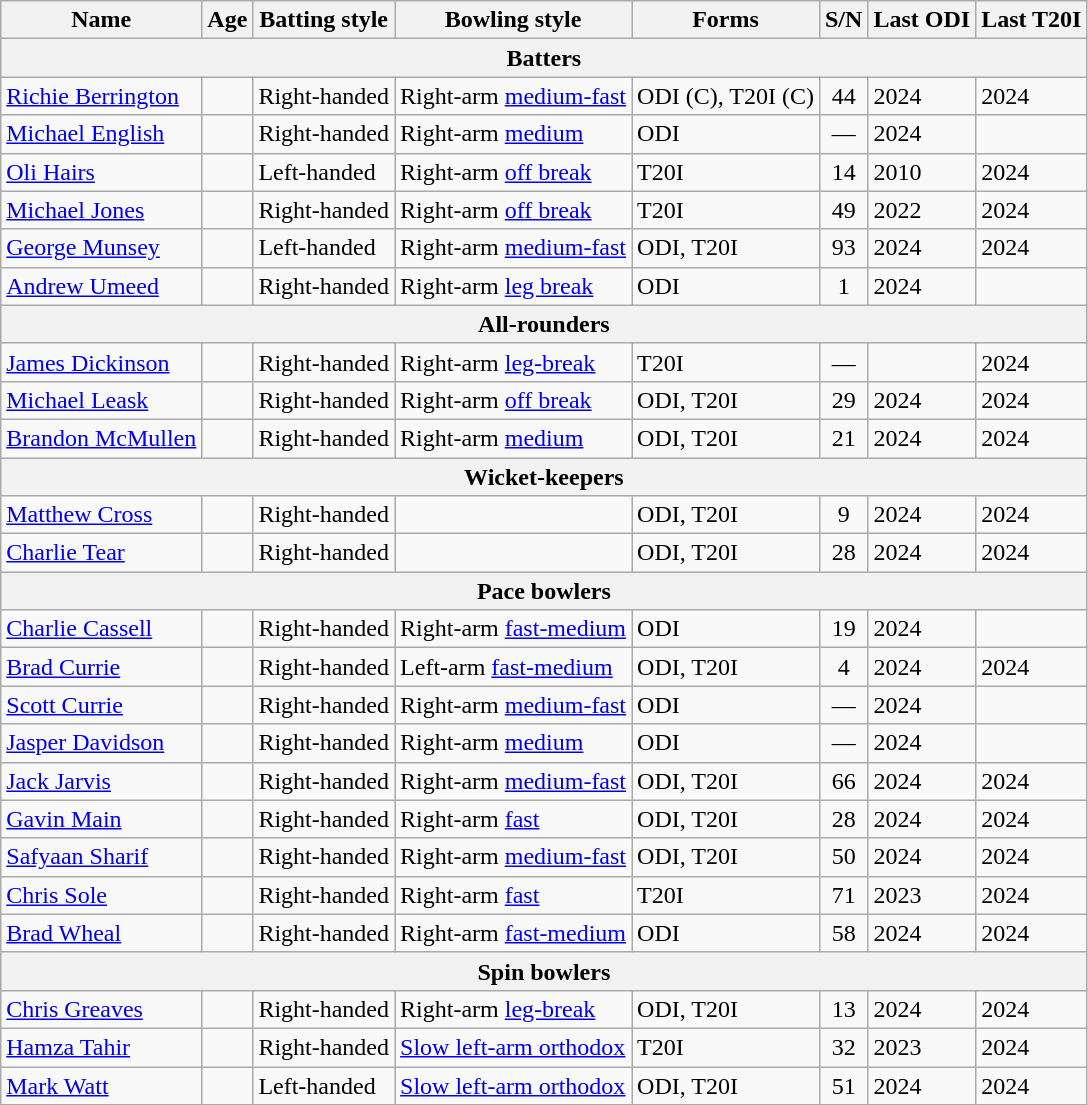<table class="wikitable">
<tr>
<th>Name</th>
<th>Age</th>
<th>Batting style</th>
<th>Bowling style</th>
<th>Forms</th>
<th>S/N</th>
<th>Last ODI</th>
<th>Last T20I</th>
</tr>
<tr>
<th colspan="12">Batters</th>
</tr>
<tr>
<td><a href='#'>Richie Berrington</a></td>
<td></td>
<td>Right-handed</td>
<td>Right-arm <a href='#'>medium-fast</a></td>
<td>ODI (C), T20I (C)</td>
<td align="center">44</td>
<td> 2024</td>
<td> 2024</td>
</tr>
<tr>
<td><a href='#'>Michael English</a></td>
<td></td>
<td>Right-handed</td>
<td>Right-arm <a href='#'>medium</a></td>
<td>ODI</td>
<td align="center">—</td>
<td> 2024</td>
<td></td>
</tr>
<tr>
<td><a href='#'>Oli Hairs</a></td>
<td></td>
<td>Left-handed</td>
<td>Right-arm <a href='#'>off break</a></td>
<td>T20I</td>
<td align="center">14</td>
<td> 2010</td>
<td> 2024</td>
</tr>
<tr>
<td><a href='#'>Michael Jones</a></td>
<td></td>
<td>Right-handed</td>
<td>Right-arm <a href='#'>off break</a></td>
<td>T20I</td>
<td align="center">49</td>
<td> 2022</td>
<td> 2024</td>
</tr>
<tr>
<td><a href='#'>George Munsey</a></td>
<td></td>
<td>Left-handed</td>
<td>Right-arm <a href='#'>medium-fast</a></td>
<td>ODI, T20I</td>
<td align="center">93</td>
<td> 2024</td>
<td> 2024</td>
</tr>
<tr>
<td><a href='#'>Andrew Umeed</a></td>
<td></td>
<td>Right-handed</td>
<td>Right-arm <a href='#'>leg break</a></td>
<td>ODI</td>
<td align="center">1</td>
<td> 2024</td>
<td></td>
</tr>
<tr>
<th colspan="12">All-rounders</th>
</tr>
<tr>
<td><a href='#'>James Dickinson</a></td>
<td></td>
<td>Right-handed</td>
<td>Right-arm <a href='#'>leg-break</a></td>
<td>T20I</td>
<td align="center">—</td>
<td></td>
<td> 2024</td>
</tr>
<tr>
<td><a href='#'>Michael Leask</a></td>
<td></td>
<td>Right-handed</td>
<td>Right-arm <a href='#'>off break</a></td>
<td>ODI, T20I</td>
<td align="center">29</td>
<td> 2024</td>
<td> 2024</td>
</tr>
<tr>
<td><a href='#'>Brandon McMullen</a></td>
<td></td>
<td>Right-handed</td>
<td>Right-arm <a href='#'>medium</a></td>
<td>ODI, T20I</td>
<td align="center">21</td>
<td> 2024</td>
<td> 2024</td>
</tr>
<tr>
<th colspan="12">Wicket-keepers</th>
</tr>
<tr>
<td><a href='#'>Matthew Cross</a></td>
<td></td>
<td>Right-handed</td>
<td></td>
<td>ODI, T20I</td>
<td align="center">9</td>
<td> 2024</td>
<td> 2024</td>
</tr>
<tr>
<td><a href='#'>Charlie Tear</a></td>
<td></td>
<td>Right-handed</td>
<td></td>
<td>ODI, T20I</td>
<td align="center">28</td>
<td> 2024</td>
<td> 2024</td>
</tr>
<tr>
<th colspan="12">Pace bowlers</th>
</tr>
<tr>
<td><a href='#'>Charlie Cassell</a></td>
<td></td>
<td>Right-handed</td>
<td>Right-arm <a href='#'>fast-medium</a></td>
<td>ODI</td>
<td align="center">19</td>
<td> 2024</td>
<td></td>
</tr>
<tr>
<td><a href='#'>Brad Currie</a></td>
<td></td>
<td>Right-handed</td>
<td>Left-arm <a href='#'>fast-medium</a></td>
<td>ODI, T20I</td>
<td align="center">4</td>
<td> 2024</td>
<td> 2024</td>
</tr>
<tr>
<td><a href='#'>Scott Currie</a></td>
<td></td>
<td>Right-handed</td>
<td>Right-arm <a href='#'>medium-fast</a></td>
<td>ODI</td>
<td align="center">—</td>
<td> 2024</td>
<td></td>
</tr>
<tr>
<td><a href='#'>Jasper Davidson</a></td>
<td></td>
<td>Right-handed</td>
<td>Right-arm <a href='#'>medium</a></td>
<td>ODI</td>
<td align="center">—</td>
<td> 2024</td>
<td></td>
</tr>
<tr>
<td><a href='#'>Jack Jarvis</a></td>
<td></td>
<td>Right-handed</td>
<td>Right-arm <a href='#'>medium-fast</a></td>
<td>ODI, T20I</td>
<td align="center">66</td>
<td> 2024</td>
<td> 2024</td>
</tr>
<tr>
<td><a href='#'>Gavin Main</a></td>
<td></td>
<td>Right-handed</td>
<td>Right-arm <a href='#'>fast</a></td>
<td>ODI, T20I</td>
<td align="center">28</td>
<td> 2024</td>
<td> 2024</td>
</tr>
<tr>
<td><a href='#'>Safyaan Sharif</a></td>
<td></td>
<td>Right-handed</td>
<td>Right-arm <a href='#'>medium-fast</a></td>
<td>ODI, T20I</td>
<td align="center">50</td>
<td> 2024</td>
<td> 2024</td>
</tr>
<tr>
<td><a href='#'>Chris Sole</a></td>
<td></td>
<td>Right-handed</td>
<td>Right-arm <a href='#'>fast</a></td>
<td>T20I</td>
<td align="center">71</td>
<td> 2023</td>
<td> 2024</td>
</tr>
<tr>
<td><a href='#'>Brad Wheal</a></td>
<td></td>
<td>Right-handed</td>
<td>Right-arm <a href='#'>fast-medium</a></td>
<td>ODI</td>
<td align="center">58</td>
<td> 2024</td>
<td> 2024</td>
</tr>
<tr>
<th colspan="8">Spin bowlers</th>
</tr>
<tr>
<td><a href='#'>Chris Greaves</a></td>
<td></td>
<td>Right-handed</td>
<td>Right-arm <a href='#'>leg-break</a></td>
<td>ODI, T20I</td>
<td align="center">13</td>
<td> 2024</td>
<td> 2024</td>
</tr>
<tr>
<td><a href='#'>Hamza Tahir</a></td>
<td></td>
<td>Right-handed</td>
<td><a href='#'>Slow left-arm orthodox</a></td>
<td>T20I</td>
<td align="center">32</td>
<td> 2023</td>
<td> 2024</td>
</tr>
<tr>
<td><a href='#'>Mark Watt</a></td>
<td></td>
<td>Left-handed</td>
<td><a href='#'>Slow left-arm orthodox</a></td>
<td>ODI, T20I</td>
<td align="center">51</td>
<td> 2024</td>
<td> 2024</td>
</tr>
</table>
